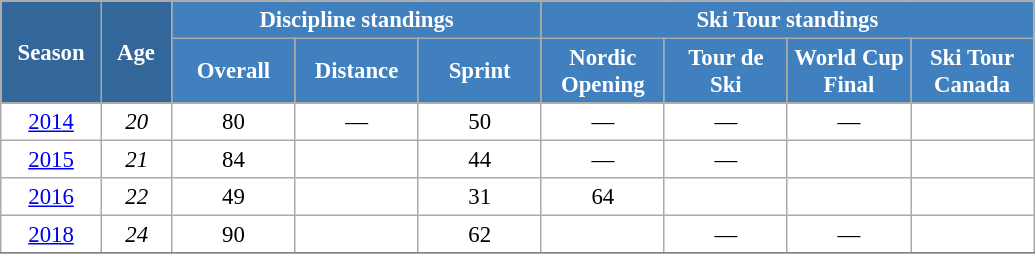<table class="wikitable" style="font-size:95%; text-align:center; border:grey solid 1px; border-collapse:collapse; background:#ffffff;">
<tr>
<th style="background-color:#369; color:white; width:60px;" rowspan="2"> Season </th>
<th style="background-color:#369; color:white; width:40px;" rowspan="2"> Age </th>
<th style="background-color:#4180be; color:white;" colspan="3">Discipline standings</th>
<th style="background-color:#4180be; color:white;" colspan="4">Ski Tour standings</th>
</tr>
<tr>
<th style="background-color:#4180be; color:white; width:75px;">Overall</th>
<th style="background-color:#4180be; color:white; width:75px;">Distance</th>
<th style="background-color:#4180be; color:white; width:75px;">Sprint</th>
<th style="background-color:#4180be; color:white; width:75px;">Nordic<br>Opening</th>
<th style="background-color:#4180be; color:white; width:75px;">Tour de<br>Ski</th>
<th style="background-color:#4180be; color:white; width:75px;">World Cup<br>Final</th>
<th style="background-color:#4180be; color:white; width:75px;">Ski Tour<br>Canada</th>
</tr>
<tr>
<td><a href='#'>2014</a></td>
<td><em>20</em></td>
<td>80</td>
<td>—</td>
<td>50</td>
<td>—</td>
<td>—</td>
<td>—</td>
<td></td>
</tr>
<tr>
<td><a href='#'>2015</a></td>
<td><em>21</em></td>
<td>84</td>
<td></td>
<td>44</td>
<td>—</td>
<td>—</td>
<td></td>
<td></td>
</tr>
<tr>
<td><a href='#'>2016</a></td>
<td><em>22</em></td>
<td>49</td>
<td></td>
<td>31</td>
<td>64</td>
<td></td>
<td></td>
<td></td>
</tr>
<tr>
<td><a href='#'>2018</a></td>
<td><em>24</em></td>
<td>90</td>
<td></td>
<td>62</td>
<td></td>
<td>—</td>
<td>—</td>
<td></td>
</tr>
<tr>
</tr>
</table>
